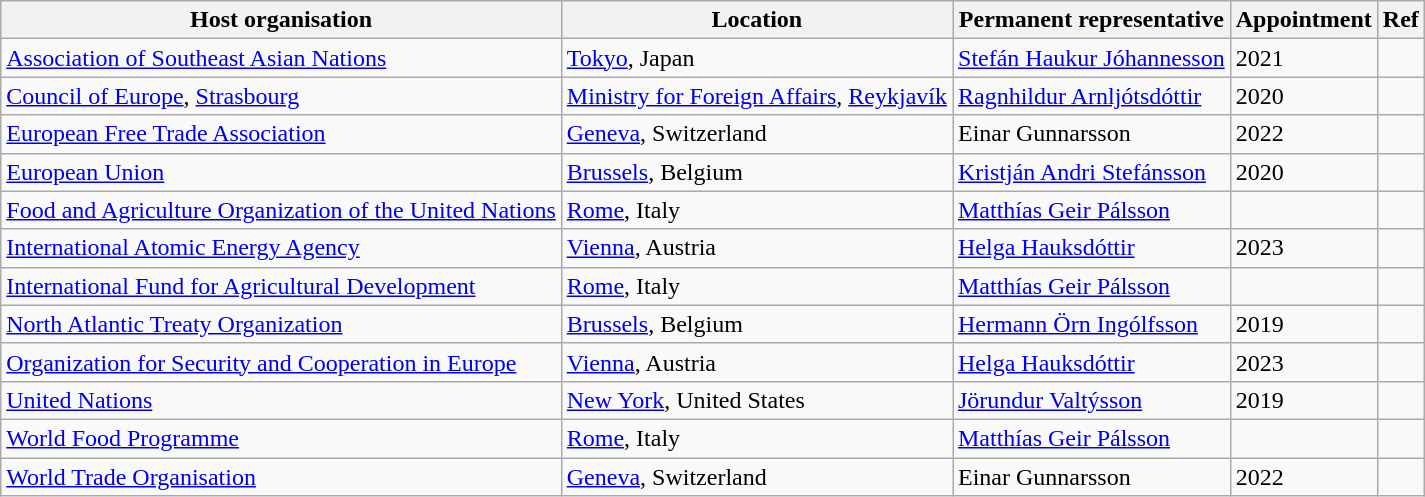<table class="wikitable">
<tr>
<th>Host organisation</th>
<th>Location</th>
<th>Permanent representative</th>
<th>Appointment</th>
<th>Ref</th>
</tr>
<tr>
<td><a href='#'>Association of Southeast Asian Nations</a></td>
<td><a href='#'>Tokyo</a>, Japan</td>
<td><a href='#'>Stefán Haukur Jóhannesson</a></td>
<td>2021</td>
<td></td>
</tr>
<tr>
<td><a href='#'>Council of Europe</a>, <a href='#'>Strasbourg</a></td>
<td><a href='#'>Ministry for Foreign Affairs</a>, <a href='#'>Reykjavík</a></td>
<td><a href='#'>Ragnhildur Arnljótsdóttir</a></td>
<td>2020</td>
<td></td>
</tr>
<tr>
<td><a href='#'>European Free Trade Association</a></td>
<td><a href='#'>Geneva</a>, Switzerland</td>
<td>Einar Gunnarsson</td>
<td>2022</td>
<td></td>
</tr>
<tr>
<td><a href='#'>European Union</a></td>
<td><a href='#'>Brussels</a>, Belgium</td>
<td><a href='#'>Kristján Andri Stefánsson</a></td>
<td>2020</td>
<td></td>
</tr>
<tr>
<td><a href='#'>Food and Agriculture Organization of the United Nations</a></td>
<td><a href='#'>Rome</a>, Italy</td>
<td><a href='#'>Matthías Geir Pálsson</a></td>
<td></td>
<td></td>
</tr>
<tr>
<td><a href='#'>International Atomic Energy Agency</a></td>
<td><a href='#'>Vienna</a>, Austria</td>
<td><a href='#'>Helga Hauksdóttir</a></td>
<td>2023</td>
<td></td>
</tr>
<tr>
<td><a href='#'>International Fund for Agricultural Development</a></td>
<td><a href='#'>Rome</a>, Italy</td>
<td><a href='#'>Matthías Geir Pálsson</a></td>
<td></td>
<td></td>
</tr>
<tr>
<td><a href='#'>North Atlantic Treaty Organization</a></td>
<td><a href='#'>Brussels</a>, Belgium</td>
<td><a href='#'>Hermann Örn Ingólfsson</a></td>
<td>2019</td>
<td></td>
</tr>
<tr>
<td><a href='#'>Organization for Security and Cooperation in Europe</a></td>
<td><a href='#'>Vienna</a>, Austria</td>
<td><a href='#'>Helga Hauksdóttir</a></td>
<td>2023</td>
<td></td>
</tr>
<tr>
<td><a href='#'>United Nations</a></td>
<td><a href='#'>New York</a>, United States</td>
<td><a href='#'>Jörundur Valtýsson</a></td>
<td>2019</td>
<td></td>
</tr>
<tr>
<td><a href='#'>World Food Programme</a></td>
<td><a href='#'>Rome</a>, Italy</td>
<td><a href='#'>Matthías Geir Pálsson</a></td>
<td></td>
<td></td>
</tr>
<tr>
<td><a href='#'>World Trade Organisation</a></td>
<td><a href='#'>Geneva</a>, Switzerland</td>
<td>Einar Gunnarsson</td>
<td>2022</td>
<td></td>
</tr>
</table>
